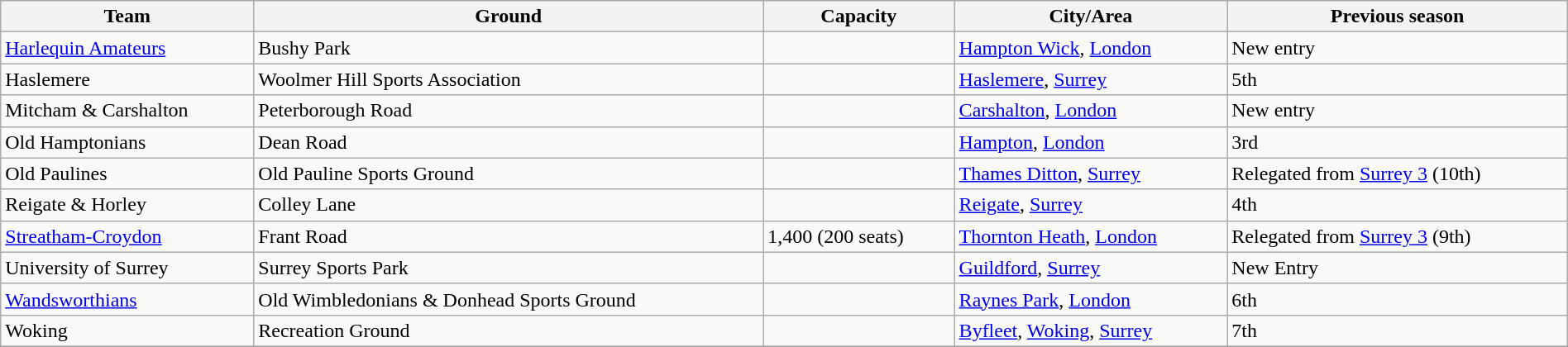<table class="wikitable sortable" width=100%>
<tr>
<th>Team</th>
<th>Ground</th>
<th>Capacity</th>
<th>City/Area</th>
<th>Previous season</th>
</tr>
<tr>
<td><a href='#'>Harlequin Amateurs</a></td>
<td>Bushy Park</td>
<td></td>
<td><a href='#'>Hampton Wick</a>, <a href='#'>London</a></td>
<td>New entry</td>
</tr>
<tr>
<td>Haslemere</td>
<td>Woolmer Hill Sports Association</td>
<td></td>
<td><a href='#'>Haslemere</a>, <a href='#'>Surrey</a></td>
<td>5th</td>
</tr>
<tr>
<td>Mitcham & Carshalton</td>
<td>Peterborough Road</td>
<td></td>
<td><a href='#'>Carshalton</a>, <a href='#'>London</a></td>
<td>New entry</td>
</tr>
<tr>
<td>Old Hamptonians</td>
<td>Dean Road</td>
<td></td>
<td><a href='#'>Hampton</a>, <a href='#'>London</a></td>
<td>3rd</td>
</tr>
<tr>
<td>Old Paulines</td>
<td>Old Pauline Sports Ground</td>
<td></td>
<td><a href='#'>Thames Ditton</a>, <a href='#'>Surrey</a></td>
<td>Relegated from <a href='#'>Surrey 3</a> (10th)</td>
</tr>
<tr>
<td>Reigate & Horley</td>
<td>Colley Lane</td>
<td></td>
<td><a href='#'>Reigate</a>, <a href='#'>Surrey</a></td>
<td>4th</td>
</tr>
<tr>
<td><a href='#'>Streatham-Croydon</a></td>
<td>Frant Road</td>
<td>1,400 (200 seats)</td>
<td><a href='#'>Thornton Heath</a>, <a href='#'>London</a></td>
<td>Relegated from <a href='#'>Surrey 3</a> (9th)</td>
</tr>
<tr>
<td>University of Surrey</td>
<td>Surrey Sports Park</td>
<td></td>
<td><a href='#'>Guildford</a>, <a href='#'>Surrey</a></td>
<td>New Entry</td>
</tr>
<tr>
<td><a href='#'>Wandsworthians</a></td>
<td>Old Wimbledonians & Donhead Sports Ground</td>
<td></td>
<td><a href='#'>Raynes Park</a>, <a href='#'>London</a></td>
<td>6th</td>
</tr>
<tr>
<td>Woking</td>
<td>Recreation Ground</td>
<td></td>
<td><a href='#'>Byfleet</a>, <a href='#'>Woking</a>, <a href='#'>Surrey</a></td>
<td>7th</td>
</tr>
<tr>
</tr>
</table>
